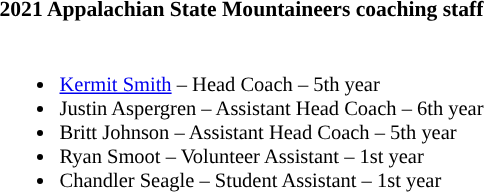<table class="toccolours" style="text-align: left; font-size:90%;">
<tr>
<th colspan="9">2021 Appalachian State Mountaineers coaching staff</th>
</tr>
<tr>
<td style="font-size: 95%;" valign="top"><br><ul><li><a href='#'>Kermit Smith</a> – Head Coach – 5th year</li><li>Justin Aspergren – Assistant Head Coach – 6th year</li><li>Britt Johnson – Assistant Head Coach – 5th year</li><li>Ryan Smoot – Volunteer Assistant – 1st year</li><li>Chandler Seagle – Student Assistant – 1st year</li></ul></td>
</tr>
</table>
